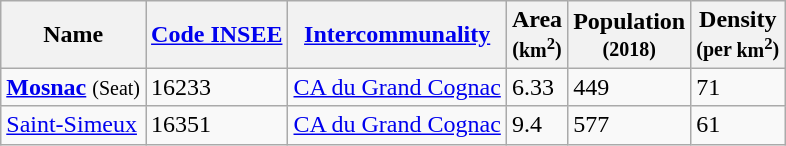<table class="wikitable">
<tr>
<th>Name</th>
<th><a href='#'>Code INSEE</a></th>
<th><a href='#'>Intercommunality</a></th>
<th>Area<br><small>(<abbr>km<sup>2</sup></abbr>)</small></th>
<th>Population<br><small>(2018)</small></th>
<th>Density<br><small>(per <abbr>km<sup>2</sup></abbr>)</small></th>
</tr>
<tr>
<td><strong><a href='#'>Mosnac</a></strong> <small>(Seat)</small></td>
<td>16233</td>
<td><a href='#'>CA du Grand Cognac</a></td>
<td>6.33</td>
<td>449</td>
<td>71</td>
</tr>
<tr>
<td><a href='#'>Saint-Simeux</a></td>
<td>16351</td>
<td><a href='#'>CA du Grand Cognac</a></td>
<td>9.4</td>
<td>577</td>
<td>61</td>
</tr>
</table>
